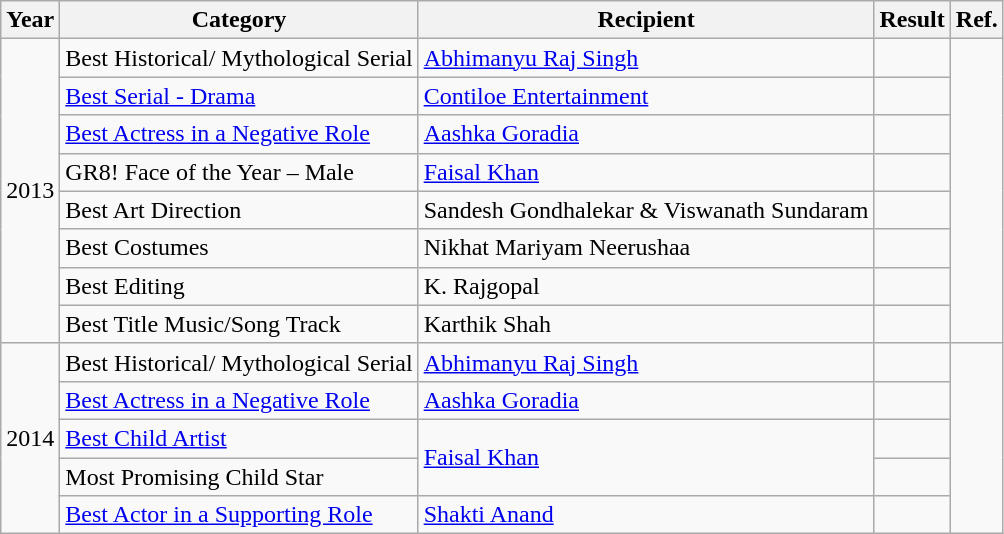<table class="wikitable">
<tr>
<th>Year</th>
<th>Category</th>
<th>Recipient</th>
<th>Result</th>
<th>Ref.</th>
</tr>
<tr>
<td rowspan="8">2013</td>
<td>Best Historical/ Mythological Serial</td>
<td><a href='#'>Abhimanyu Raj Singh</a></td>
<td></td>
<td rowspan="8"></td>
</tr>
<tr>
<td><a href='#'>Best Serial - Drama</a></td>
<td><a href='#'>Contiloe Entertainment</a></td>
<td></td>
</tr>
<tr>
<td><a href='#'>Best Actress in a Negative Role</a></td>
<td><a href='#'>Aashka Goradia</a></td>
<td></td>
</tr>
<tr>
<td>GR8! Face of the Year – Male</td>
<td><a href='#'>Faisal Khan</a></td>
<td></td>
</tr>
<tr>
<td>Best Art Direction</td>
<td>Sandesh Gondhalekar & Viswanath Sundaram</td>
<td></td>
</tr>
<tr>
<td>Best Costumes</td>
<td>Nikhat Mariyam Neerushaa</td>
<td></td>
</tr>
<tr>
<td>Best Editing</td>
<td>K. Rajgopal</td>
<td></td>
</tr>
<tr>
<td>Best Title Music/Song Track</td>
<td>Karthik Shah</td>
<td></td>
</tr>
<tr>
<td rowspan="5">2014</td>
<td>Best Historical/ Mythological Serial</td>
<td><a href='#'>Abhimanyu Raj Singh</a></td>
<td></td>
<td rowspan="5"></td>
</tr>
<tr>
<td><a href='#'>Best Actress in a Negative Role</a></td>
<td><a href='#'>Aashka Goradia</a></td>
<td></td>
</tr>
<tr>
<td><a href='#'>Best Child Artist</a></td>
<td rowspan="2"><a href='#'>Faisal Khan</a></td>
<td></td>
</tr>
<tr>
<td>Most Promising Child Star</td>
<td></td>
</tr>
<tr>
<td><a href='#'>Best Actor in a Supporting Role</a></td>
<td><a href='#'>Shakti Anand</a></td>
<td></td>
</tr>
</table>
